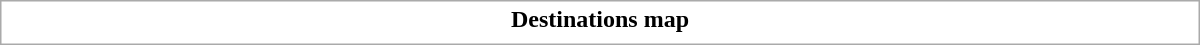<table class="collapsible" style="border:1px #aaa solid; width:50em; margin:0.5em auto">
<tr>
<th>Destinations map</th>
</tr>
<tr>
<td></td>
</tr>
</table>
